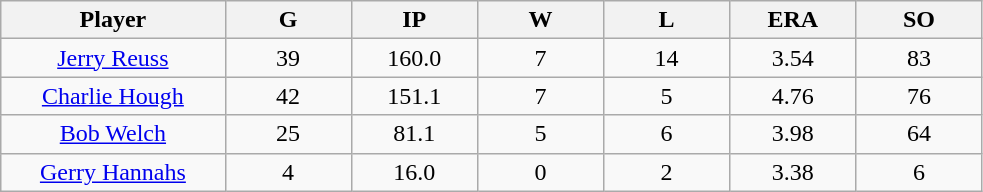<table class="wikitable sortable">
<tr>
<th bgcolor="#DDDDFF" width="16%">Player</th>
<th bgcolor="#DDDDFF" width="9%">G</th>
<th bgcolor="#DDDDFF" width="9%">IP</th>
<th bgcolor="#DDDDFF" width="9%">W</th>
<th bgcolor="#DDDDFF" width="9%">L</th>
<th bgcolor="#DDDDFF" width="9%">ERA</th>
<th bgcolor="#DDDDFF" width="9%">SO</th>
</tr>
<tr align="center">
<td><a href='#'>Jerry Reuss</a></td>
<td>39</td>
<td>160.0</td>
<td>7</td>
<td>14</td>
<td>3.54</td>
<td>83</td>
</tr>
<tr align=center>
<td><a href='#'>Charlie Hough</a></td>
<td>42</td>
<td>151.1</td>
<td>7</td>
<td>5</td>
<td>4.76</td>
<td>76</td>
</tr>
<tr align=center>
<td><a href='#'>Bob Welch</a></td>
<td>25</td>
<td>81.1</td>
<td>5</td>
<td>6</td>
<td>3.98</td>
<td>64</td>
</tr>
<tr align=center>
<td><a href='#'>Gerry Hannahs</a></td>
<td>4</td>
<td>16.0</td>
<td>0</td>
<td>2</td>
<td>3.38</td>
<td>6</td>
</tr>
</table>
